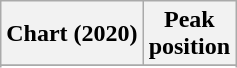<table class="wikitable sortable plainrowheaders" style="text-align:center">
<tr>
<th scope="col">Chart (2020)</th>
<th scope="col">Peak<br>position</th>
</tr>
<tr>
</tr>
<tr>
</tr>
<tr>
</tr>
<tr>
</tr>
<tr>
</tr>
<tr>
</tr>
<tr>
</tr>
<tr>
</tr>
<tr>
</tr>
</table>
